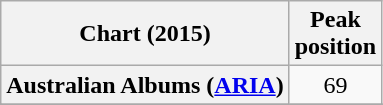<table class="wikitable sortable plainrowheaders" style="text-align:center">
<tr>
<th scope="col">Chart (2015)</th>
<th scope="col">Peak<br> position</th>
</tr>
<tr>
<th scope="row">Australian Albums (<a href='#'>ARIA</a>)</th>
<td>69</td>
</tr>
<tr>
</tr>
<tr>
</tr>
<tr>
</tr>
<tr>
</tr>
<tr>
</tr>
<tr>
</tr>
<tr>
</tr>
<tr>
</tr>
<tr>
</tr>
<tr>
</tr>
<tr>
</tr>
<tr>
</tr>
<tr>
</tr>
<tr>
</tr>
<tr>
</tr>
</table>
